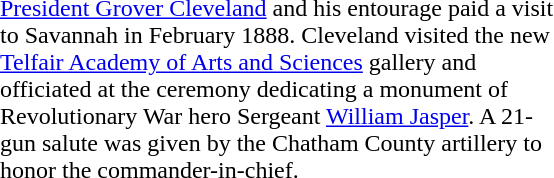<table class="toccolours" cellspacing="3px" style="width: 24em; float: right; margin: 0 0 1em 1em; text-align:left;">
<tr>
<td><a href='#'>President Grover Cleveland</a> and his entourage paid a visit to Savannah in February 1888. Cleveland visited the new <a href='#'>Telfair Academy of Arts and Sciences</a> gallery and officiated at the ceremony dedicating a monument of Revolutionary War hero Sergeant <a href='#'>William Jasper</a>. A 21-gun salute was given by the Chatham County artillery to honor the commander-in-chief.</td>
</tr>
</table>
